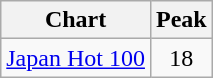<table class="wikitable">
<tr>
<th>Chart</th>
<th>Peak</th>
</tr>
<tr>
<td><a href='#'>Japan Hot 100</a></td>
<td style="text-align:center;">18</td>
</tr>
</table>
